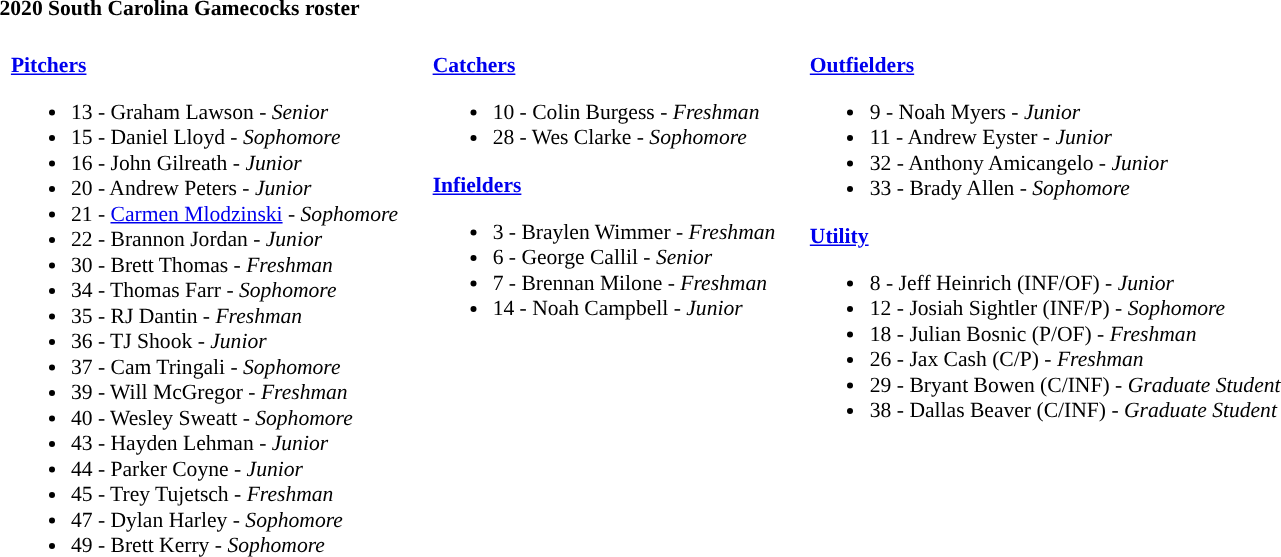<table class="toccolours" style="text-align: left; font-size:90%;">
<tr>
<th colspan="9">2020 South Carolina Gamecocks roster</th>
</tr>
<tr>
<td width="03"> </td>
<td valign="top"><br><strong><a href='#'>Pitchers</a></strong><ul><li>13 - Graham Lawson - <em> Senior</em></li><li>15 - Daniel Lloyd - <em>Sophomore</em></li><li>16 - John Gilreath - <em>Junior</em></li><li>20 - Andrew Peters - <em>Junior</em></li><li>21 - <a href='#'>Carmen Mlodzinski</a> - <em> Sophomore</em></li><li>22 - Brannon Jordan - <em>Junior</em></li><li>30 - Brett Thomas - <em>Freshman</em></li><li>34 - Thomas Farr - <em> Sophomore</em></li><li>35 - RJ Dantin - <em>Freshman</em></li><li>36 - TJ Shook - <em>Junior</em></li><li>37 - Cam Tringali - <em>Sophomore</em></li><li>39 - Will McGregor - <em>Freshman</em></li><li>40 - Wesley Sweatt - <em>Sophomore</em></li><li>43 - Hayden Lehman - <em> Junior</em></li><li>44 - Parker Coyne - <em>Junior</em></li><li>45 - Trey Tujetsch - <em>Freshman</em></li><li>47 - Dylan Harley - <em>Sophomore</em></li><li>49 - Brett Kerry - <em>Sophomore</em></li></ul></td>
<td width="15"> </td>
<td valign="top"><br><strong><a href='#'>Catchers</a></strong><ul><li>10 - Colin Burgess - <em>Freshman</em></li><li>28 - Wes Clarke - <em>Sophomore</em></li></ul><strong><a href='#'>Infielders</a></strong><ul><li>3 - Braylen Wimmer - <em>Freshman</em></li><li>6 - George Callil - <em>Senior</em></li><li>7 - Brennan Milone - <em>Freshman</em></li><li>14 - Noah Campbell - <em>Junior</em></li></ul></td>
<td width="15"> </td>
<td valign="top"><br><strong><a href='#'>Outfielders</a></strong><ul><li>9 - Noah Myers - <em>Junior</em></li><li>11 - Andrew Eyster - <em>Junior</em></li><li>32 - Anthony Amicangelo - <em>Junior</em></li><li>33 - Brady Allen - <em>Sophomore</em></li></ul><strong><a href='#'>Utility</a></strong><ul><li>8 - Jeff Heinrich (INF/OF) - <em>Junior</em></li><li>12 - Josiah Sightler (INF/P) - <em>Sophomore</em></li><li>18 - Julian Bosnic (P/OF) - <em> Freshman</em></li><li>26 - Jax Cash (C/P) - <em>Freshman</em></li><li>29 - Bryant Bowen (C/INF) - <em>Graduate Student</em></li><li>38 - Dallas Beaver (C/INF) - <em>Graduate Student</em></li></ul></td>
<td width="25"> </td>
</tr>
</table>
